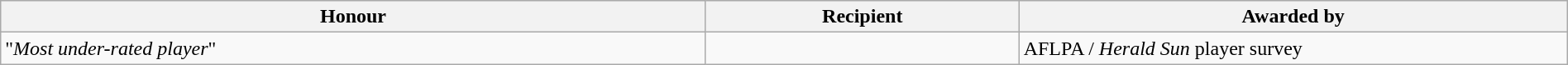<table class="wikitable sortable" style="width:100%;">
<tr style="background:#efefef;">
<th style="width:45%;">Honour</th>
<th style="width:20%;">Recipient</th>
<th style="width:35%;">Awarded by</th>
</tr>
<tr>
<td>"<em>Most under-rated player</em>"</td>
<td></td>
<td>AFLPA / <em>Herald Sun</em> player survey</td>
</tr>
</table>
